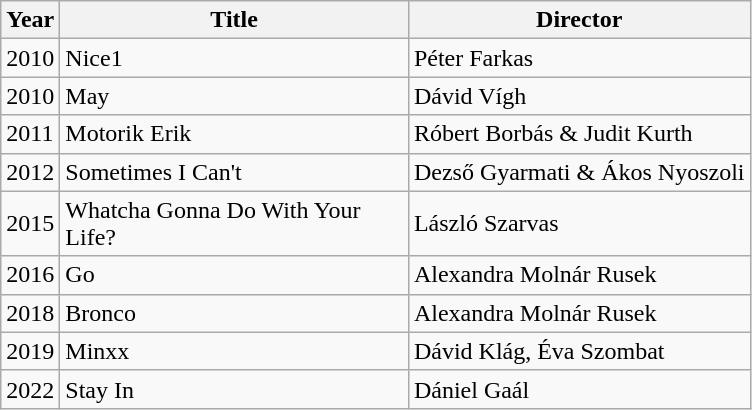<table class="wikitable">
<tr>
<th>Year</th>
<th style="width:225px;">Title</th>
<th>Director</th>
</tr>
<tr>
<td>2010</td>
<td>Nice1</td>
<td>Péter Farkas</td>
</tr>
<tr>
<td>2010</td>
<td>May</td>
<td>Dávid Vígh</td>
</tr>
<tr>
<td>2011</td>
<td>Motorik Erik</td>
<td>Róbert Borbás & Judit Kurth</td>
</tr>
<tr>
<td>2012</td>
<td>Sometimes I Can't</td>
<td>Dezső Gyarmati & Ákos Nyoszoli</td>
</tr>
<tr>
<td>2015</td>
<td>Whatcha Gonna Do With Your Life?</td>
<td>László Szarvas</td>
</tr>
<tr>
<td>2016</td>
<td>Go</td>
<td>Alexandra Molnár Rusek</td>
</tr>
<tr>
<td>2018</td>
<td>Bronco</td>
<td>Alexandra Molnár Rusek</td>
</tr>
<tr>
<td>2019</td>
<td>Minxx</td>
<td>Dávid Klág, Éva Szombat</td>
</tr>
<tr>
<td>2022</td>
<td>Stay In</td>
<td>Dániel Gaál</td>
</tr>
</table>
